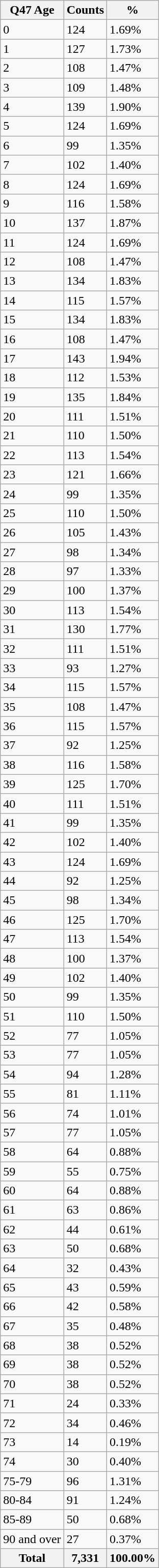<table class="wikitable sortable">
<tr>
<th>Q47 Age</th>
<th>Counts</th>
<th>%</th>
</tr>
<tr>
<td>0</td>
<td>124</td>
<td>1.69%</td>
</tr>
<tr>
<td>1</td>
<td>127</td>
<td>1.73%</td>
</tr>
<tr>
<td>2</td>
<td>108</td>
<td>1.47%</td>
</tr>
<tr>
<td>3</td>
<td>109</td>
<td>1.48%</td>
</tr>
<tr>
<td>4</td>
<td>139</td>
<td>1.90%</td>
</tr>
<tr>
<td>5</td>
<td>124</td>
<td>1.69%</td>
</tr>
<tr>
<td>6</td>
<td>99</td>
<td>1.35%</td>
</tr>
<tr>
<td>7</td>
<td>102</td>
<td>1.40%</td>
</tr>
<tr>
<td>8</td>
<td>124</td>
<td>1.69%</td>
</tr>
<tr>
<td>9</td>
<td>116</td>
<td>1.58%</td>
</tr>
<tr>
<td>10</td>
<td>137</td>
<td>1.87%</td>
</tr>
<tr>
<td>11</td>
<td>124</td>
<td>1.69%</td>
</tr>
<tr>
<td>12</td>
<td>108</td>
<td>1.47%</td>
</tr>
<tr>
<td>13</td>
<td>134</td>
<td>1.83%</td>
</tr>
<tr>
<td>14</td>
<td>115</td>
<td>1.57%</td>
</tr>
<tr>
<td>15</td>
<td>134</td>
<td>1.83%</td>
</tr>
<tr>
<td>16</td>
<td>108</td>
<td>1.47%</td>
</tr>
<tr>
<td>17</td>
<td>143</td>
<td>1.94%</td>
</tr>
<tr>
<td>18</td>
<td>112</td>
<td>1.53%</td>
</tr>
<tr>
<td>19</td>
<td>135</td>
<td>1.84%</td>
</tr>
<tr>
<td>20</td>
<td>111</td>
<td>1.51%</td>
</tr>
<tr>
<td>21</td>
<td>110</td>
<td>1.50%</td>
</tr>
<tr>
<td>22</td>
<td>113</td>
<td>1.54%</td>
</tr>
<tr>
<td>23</td>
<td>121</td>
<td>1.66%</td>
</tr>
<tr>
<td>24</td>
<td>99</td>
<td>1.35%</td>
</tr>
<tr>
<td>25</td>
<td>110</td>
<td>1.50%</td>
</tr>
<tr>
<td>26</td>
<td>105</td>
<td>1.43%</td>
</tr>
<tr>
<td>27</td>
<td>98</td>
<td>1.34%</td>
</tr>
<tr>
<td>28</td>
<td>97</td>
<td>1.33%</td>
</tr>
<tr>
<td>29</td>
<td>100</td>
<td>1.37%</td>
</tr>
<tr>
<td>30</td>
<td>113</td>
<td>1.54%</td>
</tr>
<tr>
<td>31</td>
<td>130</td>
<td>1.77%</td>
</tr>
<tr>
<td>32</td>
<td>111</td>
<td>1.51%</td>
</tr>
<tr>
<td>33</td>
<td>93</td>
<td>1.27%</td>
</tr>
<tr>
<td>34</td>
<td>115</td>
<td>1.57%</td>
</tr>
<tr>
<td>35</td>
<td>108</td>
<td>1.47%</td>
</tr>
<tr>
<td>36</td>
<td>115</td>
<td>1.57%</td>
</tr>
<tr>
<td>37</td>
<td>92</td>
<td>1.25%</td>
</tr>
<tr>
<td>38</td>
<td>116</td>
<td>1.58%</td>
</tr>
<tr>
<td>39</td>
<td>125</td>
<td>1.70%</td>
</tr>
<tr>
<td>40</td>
<td>111</td>
<td>1.51%</td>
</tr>
<tr>
<td>41</td>
<td>99</td>
<td>1.35%</td>
</tr>
<tr>
<td>42</td>
<td>102</td>
<td>1.40%</td>
</tr>
<tr>
<td>43</td>
<td>124</td>
<td>1.69%</td>
</tr>
<tr>
<td>44</td>
<td>92</td>
<td>1.25%</td>
</tr>
<tr>
<td>45</td>
<td>98</td>
<td>1.34%</td>
</tr>
<tr>
<td>46</td>
<td>125</td>
<td>1.70%</td>
</tr>
<tr>
<td>47</td>
<td>113</td>
<td>1.54%</td>
</tr>
<tr>
<td>48</td>
<td>100</td>
<td>1.37%</td>
</tr>
<tr>
<td>49</td>
<td>102</td>
<td>1.40%</td>
</tr>
<tr>
<td>50</td>
<td>99</td>
<td>1.35%</td>
</tr>
<tr>
<td>51</td>
<td>110</td>
<td>1.50%</td>
</tr>
<tr>
<td>52</td>
<td>77</td>
<td>1.05%</td>
</tr>
<tr>
<td>53</td>
<td>77</td>
<td>1.05%</td>
</tr>
<tr>
<td>54</td>
<td>94</td>
<td>1.28%</td>
</tr>
<tr>
<td>55</td>
<td>81</td>
<td>1.11%</td>
</tr>
<tr>
<td>56</td>
<td>74</td>
<td>1.01%</td>
</tr>
<tr>
<td>57</td>
<td>77</td>
<td>1.05%</td>
</tr>
<tr>
<td>58</td>
<td>64</td>
<td>0.88%</td>
</tr>
<tr>
<td>59</td>
<td>55</td>
<td>0.75%</td>
</tr>
<tr>
<td>60</td>
<td>64</td>
<td>0.88%</td>
</tr>
<tr>
<td>61</td>
<td>63</td>
<td>0.86%</td>
</tr>
<tr>
<td>62</td>
<td>44</td>
<td>0.61%</td>
</tr>
<tr>
<td>63</td>
<td>50</td>
<td>0.68%</td>
</tr>
<tr>
<td>64</td>
<td>32</td>
<td>0.43%</td>
</tr>
<tr>
<td>65</td>
<td>43</td>
<td>0.59%</td>
</tr>
<tr>
<td>66</td>
<td>42</td>
<td>0.58%</td>
</tr>
<tr>
<td>67</td>
<td>35</td>
<td>0.48%</td>
</tr>
<tr>
<td>68</td>
<td>38</td>
<td>0.52%</td>
</tr>
<tr>
<td>69</td>
<td>38</td>
<td>0.52%</td>
</tr>
<tr>
<td>70</td>
<td>38</td>
<td>0.52%</td>
</tr>
<tr>
<td>71</td>
<td>24</td>
<td>0.33%</td>
</tr>
<tr>
<td>72</td>
<td>34</td>
<td>0.46%</td>
</tr>
<tr>
<td>73</td>
<td>14</td>
<td>0.19%</td>
</tr>
<tr>
<td>74</td>
<td>30</td>
<td>0.40%</td>
</tr>
<tr>
<td>75-79</td>
<td>96</td>
<td>1.31%</td>
</tr>
<tr>
<td>80-84</td>
<td>91</td>
<td>1.24%</td>
</tr>
<tr>
<td>85-89</td>
<td>50</td>
<td>0.68%</td>
</tr>
<tr>
<td>90 and over</td>
<td>27</td>
<td>0.37%</td>
</tr>
<tr>
<th>Total</th>
<th>7,331</th>
<th>100.00%</th>
</tr>
</table>
